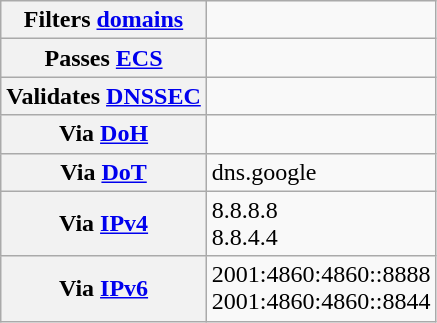<table class="wikitable">
<tr>
<th>Filters <a href='#'>domains</a></th>
<td></td>
</tr>
<tr>
<th>Passes <a href='#'>ECS</a></th>
<td></td>
</tr>
<tr>
<th>Validates <a href='#'>DNSSEC</a></th>
<td></td>
</tr>
<tr>
<th>Via <a href='#'>DoH</a></th>
<td></td>
</tr>
<tr>
<th>Via <a href='#'>DoT</a></th>
<td>dns.google</td>
</tr>
<tr>
<th>Via <a href='#'>IPv4</a></th>
<td>8.8.8.8<br>8.8.4.4</td>
</tr>
<tr>
<th>Via <a href='#'>IPv6</a></th>
<td>2001:4860:4860::8888<br>2001:4860:4860::8844</td>
</tr>
</table>
